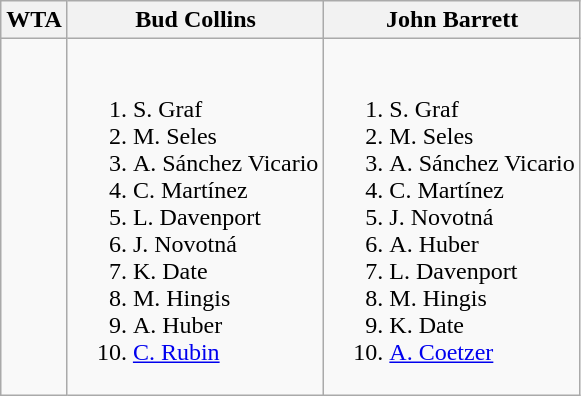<table class="wikitable">
<tr>
<th>WTA</th>
<th>Bud Collins</th>
<th>John Barrett</th>
</tr>
<tr style="vertical-align: top;">
<td></td>
<td style="white-space: nowrap;"><br><ol><li> S. Graf</li><li> M. Seles</li><li> A. Sánchez Vicario</li><li> C. Martínez</li><li> L. Davenport</li><li> J. Novotná</li><li> K. Date</li><li> M. Hingis</li><li> A. Huber</li><li> <a href='#'>C. Rubin</a></li></ol></td>
<td style="white-space: nowrap;"><br><ol><li> S. Graf</li><li> M. Seles</li><li> A. Sánchez Vicario</li><li> C. Martínez</li><li> J. Novotná</li><li> A. Huber</li><li> L. Davenport</li><li> M. Hingis</li><li> K. Date</li><li> <a href='#'>A. Coetzer</a></li></ol></td>
</tr>
</table>
